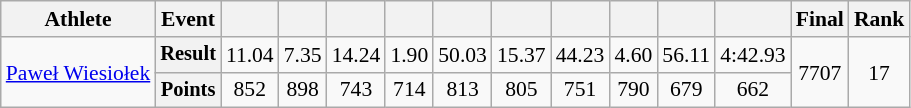<table class=wikitable style=font-size:90%>
<tr>
<th>Athlete</th>
<th>Event</th>
<th></th>
<th></th>
<th></th>
<th></th>
<th></th>
<th></th>
<th></th>
<th></th>
<th></th>
<th></th>
<th>Final</th>
<th>Rank</th>
</tr>
<tr align=center>
<td rowspan=2 style=text-align:left><a href='#'>Paweł Wiesiołek</a></td>
<th style=font-size:95%>Result</th>
<td>11.04 </td>
<td>7.35</td>
<td>14.24</td>
<td>1.90</td>
<td>50.03 </td>
<td>15.37</td>
<td>44.23</td>
<td>4.60</td>
<td>56.11 </td>
<td>4:42.93 </td>
<td rowspan=2>7707 </td>
<td rowspan=2>17</td>
</tr>
<tr align=center>
<th style=font-size:95%>Points</th>
<td>852</td>
<td>898</td>
<td>743</td>
<td>714</td>
<td>813</td>
<td>805</td>
<td>751</td>
<td>790</td>
<td>679</td>
<td>662</td>
</tr>
</table>
